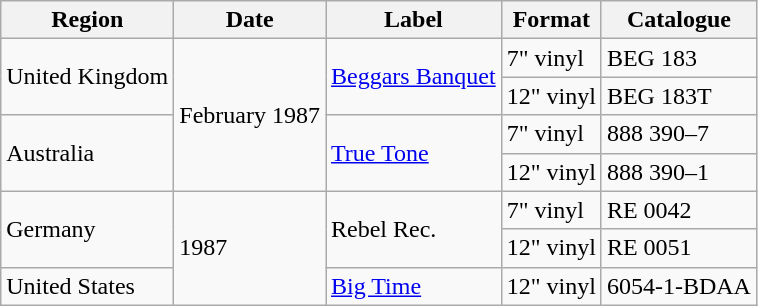<table class="wikitable">
<tr>
<th>Region</th>
<th>Date</th>
<th>Label</th>
<th>Format</th>
<th>Catalogue</th>
</tr>
<tr>
<td rowspan="2">United Kingdom</td>
<td rowspan="4">February 1987</td>
<td rowspan="2"><a href='#'>Beggars Banquet</a></td>
<td>7" vinyl</td>
<td>BEG 183</td>
</tr>
<tr>
<td>12" vinyl</td>
<td>BEG 183T</td>
</tr>
<tr>
<td rowspan="2">Australia</td>
<td rowspan="2"><a href='#'>True Tone</a></td>
<td>7" vinyl</td>
<td>888 390–7</td>
</tr>
<tr>
<td>12" vinyl</td>
<td>888 390–1</td>
</tr>
<tr>
<td rowspan="2">Germany</td>
<td rowspan="3">1987</td>
<td rowspan="2">Rebel Rec.</td>
<td>7" vinyl</td>
<td>RE 0042</td>
</tr>
<tr>
<td>12" vinyl</td>
<td>RE 0051</td>
</tr>
<tr>
<td>United States</td>
<td><a href='#'>Big Time</a></td>
<td>12" vinyl</td>
<td>6054-1-BDAA</td>
</tr>
</table>
